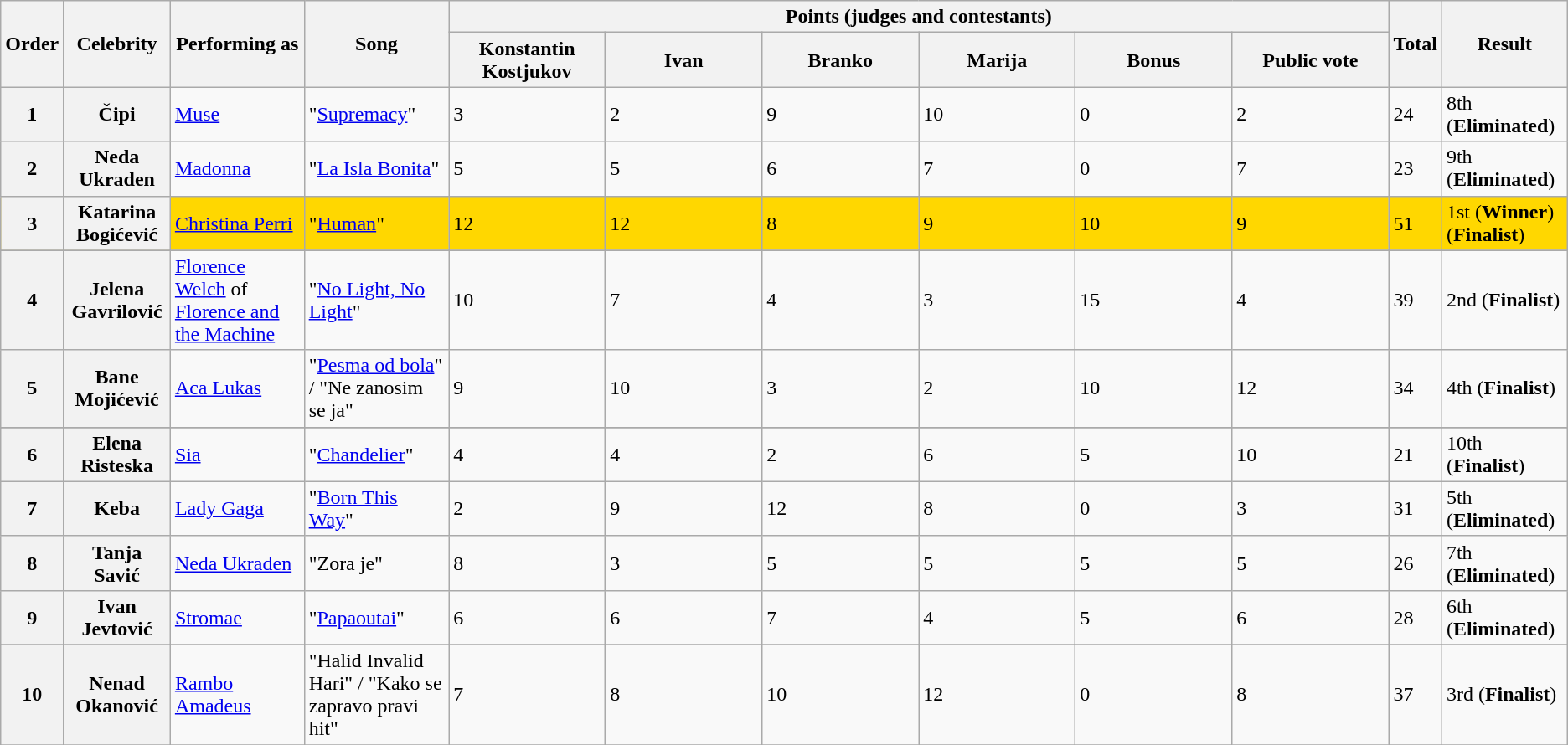<table class=wikitable>
<tr>
<th rowspan="2">Order</th>
<th rowspan="2">Celebrity</th>
<th rowspan="2">Performing as</th>
<th rowspan="2">Song</th>
<th colspan="6" style="width:50%;">Points (judges and contestants)</th>
<th rowspan="2">Total</th>
<th rowspan="2">Result</th>
</tr>
<tr>
<th style="width:10%;">Konstantin Kostjukov</th>
<th style="width:10%;">Ivan</th>
<th style="width:10%;">Branko</th>
<th style="width:10%;">Marija</th>
<th style="width:10%;">Bonus</th>
<th style="width:10%;">Public vote</th>
</tr>
<tr>
<th scope="row">1</th>
<th scope="row">Čipi</th>
<td><a href='#'>Muse</a></td>
<td>"<a href='#'>Supremacy</a>"</td>
<td>3</td>
<td>2</td>
<td>9</td>
<td>10</td>
<td>0</td>
<td>2</td>
<td>24</td>
<td>8th (<strong>Eliminated</strong>)</td>
</tr>
<tr>
<th scope="row">2</th>
<th scope="row">Neda Ukraden</th>
<td><a href='#'>Madonna</a></td>
<td>"<a href='#'>La Isla Bonita</a>"</td>
<td>5</td>
<td>5</td>
<td>6</td>
<td>7</td>
<td>0</td>
<td>7</td>
<td>23</td>
<td>9th (<strong>Eliminated</strong>)</td>
</tr>
<tr bgcolor="gold">
<th scope="row">3</th>
<th scope="row">Katarina Bogićević</th>
<td><a href='#'>Christina Perri</a></td>
<td>"<a href='#'>Human</a>"</td>
<td>12</td>
<td>12</td>
<td>8</td>
<td>9</td>
<td>10</td>
<td>9</td>
<td>51</td>
<td>1st (<strong>Winner</strong>) (<strong>Finalist</strong>)</td>
</tr>
<tr>
</tr>
<tr -bgcolor="silver">
<th scope="row">4</th>
<th scope="row">Jelena Gavrilović</th>
<td><a href='#'>Florence Welch</a> of <a href='#'>Florence and the Machine</a></td>
<td>"<a href='#'>No Light, No Light</a>"</td>
<td>10</td>
<td>7</td>
<td>4</td>
<td>3</td>
<td>15</td>
<td>4</td>
<td>39</td>
<td>2nd (<strong>Finalist</strong>)</td>
</tr>
<tr>
<th scope="row">5</th>
<th scope="row">Bane Mojićević</th>
<td><a href='#'>Aca Lukas</a></td>
<td>"<a href='#'>Pesma od bola</a>" / "Ne zanosim se ja"</td>
<td>9</td>
<td>10</td>
<td>3</td>
<td>2</td>
<td>10</td>
<td>12</td>
<td>34</td>
<td>4th (<strong>Finalist</strong>)</td>
</tr>
<tr>
</tr>
<tr>
<th scope="row">6</th>
<th scope="row">Elena Risteska</th>
<td><a href='#'>Sia</a></td>
<td>"<a href='#'>Chandelier</a>"</td>
<td>4</td>
<td>4</td>
<td>2</td>
<td>6</td>
<td>5</td>
<td>10</td>
<td>21</td>
<td>10th (<strong>Finalist</strong>)</td>
</tr>
<tr>
<th scope="row">7</th>
<th scope="row">Keba</th>
<td><a href='#'>Lady Gaga</a></td>
<td>"<a href='#'>Born This Way</a>"</td>
<td>2</td>
<td>9</td>
<td>12</td>
<td>8</td>
<td>0</td>
<td>3</td>
<td>31</td>
<td>5th (<strong>Eliminated</strong>)</td>
</tr>
<tr>
<th scope="row">8</th>
<th scope="row">Tanja Savić</th>
<td><a href='#'>Neda Ukraden</a></td>
<td>"Zora je"</td>
<td>8</td>
<td>3</td>
<td>5</td>
<td>5</td>
<td>5</td>
<td>5</td>
<td>26</td>
<td>7th (<strong>Eliminated</strong>)</td>
</tr>
<tr>
<th scope="row">9</th>
<th scope="row">Ivan Jevtović</th>
<td><a href='#'>Stromae</a></td>
<td>"<a href='#'>Papaoutai</a>"</td>
<td>6</td>
<td>6</td>
<td>7</td>
<td>4</td>
<td>5</td>
<td>6</td>
<td>28</td>
<td>6th (<strong>Eliminated</strong>)</td>
</tr>
<tr>
</tr>
<tr -bgcolor="tan">
<th scope="row">10</th>
<th scope="row">Nenad Okanović</th>
<td><a href='#'>Rambo Amadeus</a></td>
<td>"Halid Invalid Hari" / "Kako se zapravo pravi hit"</td>
<td>7</td>
<td>8</td>
<td>10</td>
<td>12</td>
<td>0</td>
<td>8</td>
<td>37</td>
<td>3rd (<strong>Finalist</strong>)</td>
</tr>
<tr>
</tr>
</table>
